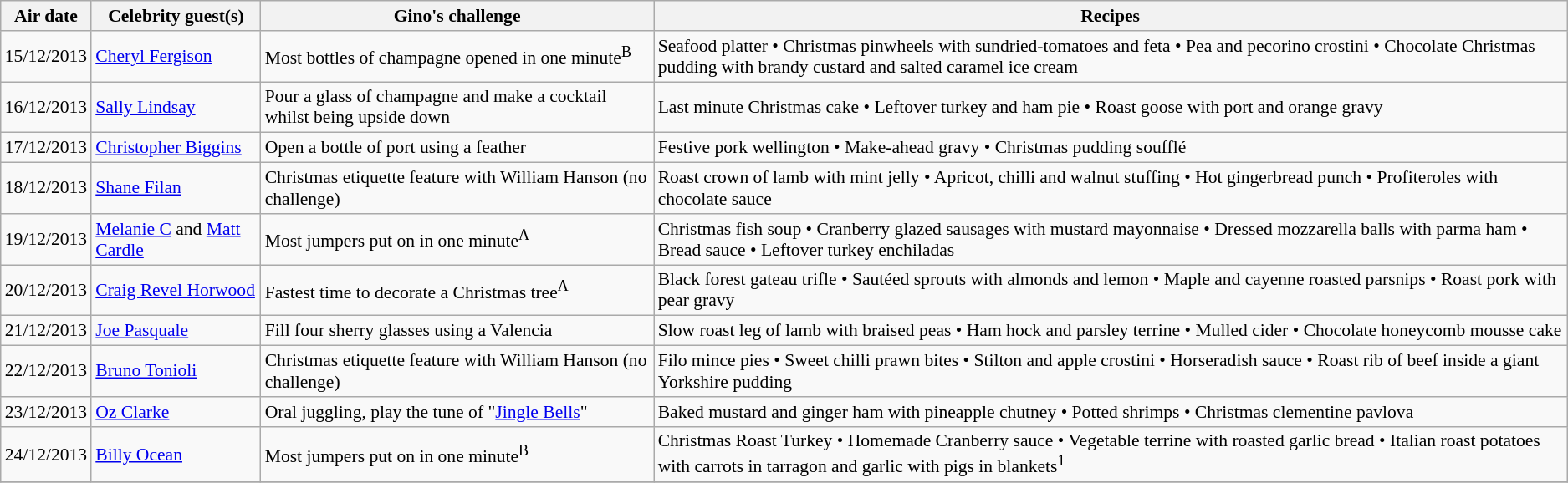<table class="wikitable" style="font-size:90%;">
<tr>
<th>Air date</th>
<th>Celebrity guest(s)</th>
<th>Gino's challenge</th>
<th>Recipes</th>
</tr>
<tr>
<td>15/12/2013</td>
<td><a href='#'>Cheryl Fergison</a></td>
<td>Most bottles of champagne opened in one minute<sup>B</sup></td>
<td>Seafood platter • Christmas pinwheels with sundried-tomatoes and feta • Pea and pecorino crostini • Chocolate Christmas pudding with brandy custard and salted caramel ice cream</td>
</tr>
<tr>
<td>16/12/2013</td>
<td><a href='#'>Sally Lindsay</a></td>
<td>Pour a glass of champagne and make a cocktail whilst being upside down</td>
<td>Last minute Christmas cake • Leftover turkey and ham pie • Roast goose with port and orange gravy</td>
</tr>
<tr>
<td>17/12/2013</td>
<td><a href='#'>Christopher Biggins</a></td>
<td>Open a bottle of port using a feather</td>
<td>Festive pork wellington • Make-ahead gravy • Christmas pudding soufflé</td>
</tr>
<tr>
<td>18/12/2013</td>
<td><a href='#'>Shane Filan</a></td>
<td>Christmas etiquette feature with William Hanson (no challenge)</td>
<td>Roast crown of lamb with mint jelly • Apricot, chilli and walnut stuffing • Hot gingerbread punch • Profiteroles with chocolate sauce</td>
</tr>
<tr>
<td>19/12/2013</td>
<td><a href='#'>Melanie C</a> and <a href='#'>Matt Cardle</a></td>
<td>Most jumpers put on in one minute<sup>A</sup></td>
<td>Christmas fish soup • Cranberry glazed sausages with mustard mayonnaise • Dressed mozzarella balls with parma ham • Bread sauce • Leftover turkey enchiladas</td>
</tr>
<tr>
<td>20/12/2013</td>
<td><a href='#'>Craig Revel Horwood</a></td>
<td>Fastest time to decorate a Christmas tree<sup>A</sup></td>
<td>Black forest gateau trifle • Sautéed sprouts with almonds and lemon • Maple and cayenne roasted parsnips • Roast pork with pear gravy</td>
</tr>
<tr>
<td>21/12/2013</td>
<td><a href='#'>Joe Pasquale</a></td>
<td>Fill four sherry glasses using a Valencia</td>
<td>Slow roast leg of lamb with braised peas • Ham hock and parsley terrine • Mulled cider • Chocolate honeycomb mousse cake</td>
</tr>
<tr>
<td>22/12/2013</td>
<td><a href='#'>Bruno Tonioli</a></td>
<td>Christmas etiquette feature with William Hanson (no challenge)</td>
<td>Filo mince pies • Sweet chilli prawn bites • Stilton and apple crostini • Horseradish sauce • Roast rib of beef inside a giant Yorkshire pudding</td>
</tr>
<tr>
<td>23/12/2013</td>
<td><a href='#'>Oz Clarke</a></td>
<td>Oral juggling, play the tune of "<a href='#'>Jingle Bells</a>"</td>
<td>Baked mustard and ginger ham with pineapple chutney • Potted shrimps • Christmas clementine pavlova</td>
</tr>
<tr>
<td>24/12/2013</td>
<td><a href='#'>Billy Ocean</a></td>
<td>Most jumpers put on in one minute<sup>B</sup></td>
<td>Christmas Roast Turkey • Homemade Cranberry sauce • Vegetable terrine with roasted garlic bread • Italian roast potatoes with carrots in tarragon and garlic with pigs in blankets<sup>1</sup></td>
</tr>
<tr>
</tr>
</table>
